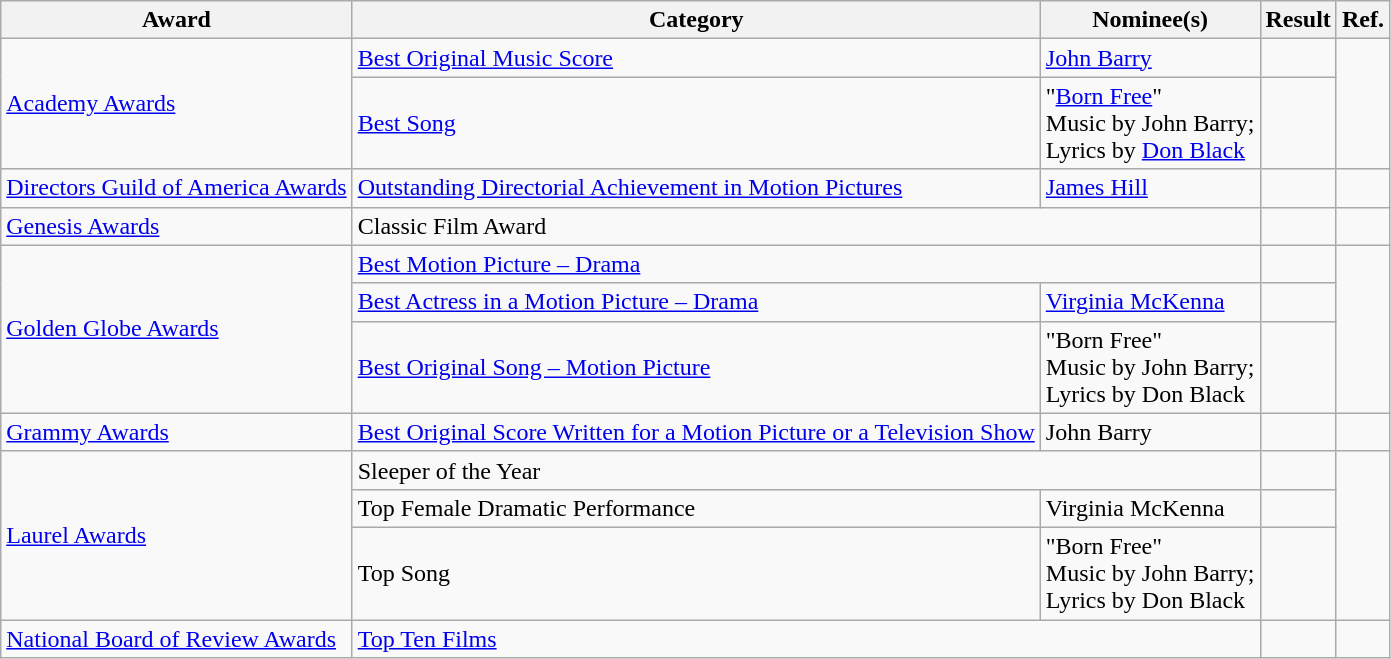<table class="wikitable plainrowheaders">
<tr>
<th>Award</th>
<th>Category</th>
<th>Nominee(s)</th>
<th>Result</th>
<th>Ref.</th>
</tr>
<tr>
<td rowspan="2"><a href='#'>Academy Awards</a></td>
<td><a href='#'>Best Original Music Score</a></td>
<td><a href='#'>John Barry</a></td>
<td></td>
<td align="center" rowspan="2"></td>
</tr>
<tr>
<td><a href='#'>Best Song</a></td>
<td>"<a href='#'>Born Free</a>" <br> Music by John Barry; <br> Lyrics by <a href='#'>Don Black</a></td>
<td></td>
</tr>
<tr>
<td><a href='#'>Directors Guild of America Awards</a></td>
<td><a href='#'>Outstanding Directorial Achievement in Motion Pictures</a></td>
<td><a href='#'>James Hill</a></td>
<td></td>
<td align="center"></td>
</tr>
<tr>
<td><a href='#'>Genesis Awards</a></td>
<td colspan="2">Classic Film Award</td>
<td></td>
<td align="center"></td>
</tr>
<tr>
<td rowspan="3"><a href='#'>Golden Globe Awards</a></td>
<td colspan="2"><a href='#'>Best Motion Picture – Drama</a></td>
<td></td>
<td align="center" rowspan="3"></td>
</tr>
<tr>
<td><a href='#'>Best Actress in a Motion Picture – Drama</a></td>
<td><a href='#'>Virginia McKenna</a></td>
<td></td>
</tr>
<tr>
<td><a href='#'>Best Original Song – Motion Picture</a></td>
<td>"Born Free" <br> Music by John Barry; <br> Lyrics by Don Black</td>
<td></td>
</tr>
<tr>
<td><a href='#'>Grammy Awards</a></td>
<td><a href='#'>Best Original Score Written for a Motion Picture or a Television Show</a></td>
<td>John Barry</td>
<td></td>
<td align="center"></td>
</tr>
<tr>
<td rowspan="3"><a href='#'>Laurel Awards</a></td>
<td colspan="2">Sleeper of the Year</td>
<td></td>
<td align="center" rowspan="3"></td>
</tr>
<tr>
<td>Top Female Dramatic Performance</td>
<td>Virginia McKenna</td>
<td></td>
</tr>
<tr>
<td>Top Song</td>
<td>"Born Free" <br> Music by John Barry; <br> Lyrics by Don Black</td>
<td></td>
</tr>
<tr>
<td><a href='#'>National Board of Review Awards</a></td>
<td colspan="2"><a href='#'>Top Ten Films</a></td>
<td></td>
<td align="center"></td>
</tr>
</table>
